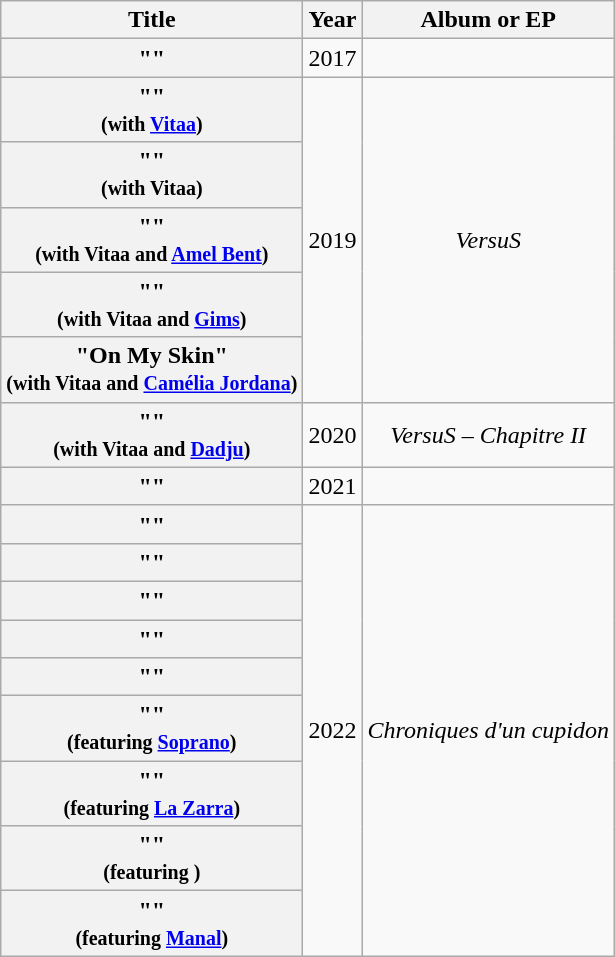<table class="wikitable plainrowheaders" style="text-align:center;">
<tr>
<th scope="col">Title</th>
<th scope="col">Year</th>
<th scope="col">Album or EP</th>
</tr>
<tr>
<th scope="row">""</th>
<td>2017</td>
<td></td>
</tr>
<tr>
<th scope="row">""<br><small>(with <a href='#'>Vitaa</a>)</small></th>
<td rowspan="5">2019</td>
<td rowspan="5"><em>VersuS</em></td>
</tr>
<tr>
<th scope="row">""<br><small>(with Vitaa)</small></th>
</tr>
<tr>
<th scope="row">""<br><small>(with Vitaa and <a href='#'>Amel Bent</a>)</small></th>
</tr>
<tr>
<th scope="row">""<br><small>(with Vitaa and <a href='#'>Gims</a>)</small></th>
</tr>
<tr>
<th scope="row">"On My Skin"<br><small>(with Vitaa and <a href='#'>Camélia Jordana</a>)</small></th>
</tr>
<tr>
<th scope="row">""<br><small>(with Vitaa and <a href='#'>Dadju</a>)</small></th>
<td>2020</td>
<td><em>VersuS – Chapitre II</em></td>
</tr>
<tr>
<th scope="row">""</th>
<td>2021</td>
<td></td>
</tr>
<tr>
<th scope="row">""</th>
<td rowspan="9">2022</td>
<td rowspan="9"><em>Chroniques d'un cupidon</em></td>
</tr>
<tr>
<th scope="row">""</th>
</tr>
<tr>
<th scope="row">""</th>
</tr>
<tr>
<th scope="row">""</th>
</tr>
<tr>
<th scope="row">""</th>
</tr>
<tr>
<th scope="row">""<br><small>(featuring <a href='#'>Soprano</a>)</small></th>
</tr>
<tr>
<th scope="row">""<br><small>(featuring <a href='#'>La Zarra</a>)</small></th>
</tr>
<tr>
<th scope="row">""<br><small>(featuring )</small></th>
</tr>
<tr>
<th scope="row">""<br><small>(featuring <a href='#'>Manal</a>)</small></th>
</tr>
</table>
